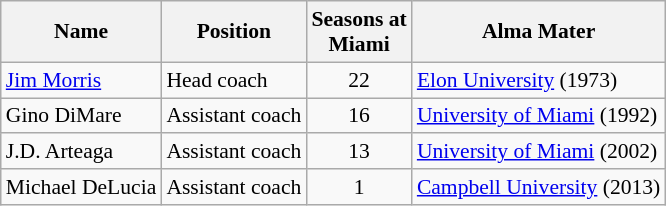<table class="wikitable" border="1" style="font-size:90%;">
<tr>
<th>Name</th>
<th>Position</th>
<th>Seasons at<br>Miami</th>
<th>Alma Mater</th>
</tr>
<tr>
<td><a href='#'>Jim Morris</a></td>
<td>Head coach</td>
<td align=center>22</td>
<td><a href='#'>Elon University</a> (1973)</td>
</tr>
<tr>
<td>Gino DiMare</td>
<td>Assistant coach</td>
<td align=center>16</td>
<td><a href='#'>University of Miami</a> (1992)</td>
</tr>
<tr>
<td>J.D. Arteaga</td>
<td>Assistant coach</td>
<td align=center>13</td>
<td><a href='#'>University of Miami</a> (2002)</td>
</tr>
<tr>
<td>Michael DeLucia</td>
<td>Assistant coach</td>
<td align=center>1</td>
<td><a href='#'>Campbell University</a> (2013)</td>
</tr>
</table>
